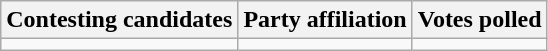<table class="wikitable sortable">
<tr>
<th>Contesting candidates</th>
<th>Party affiliation</th>
<th>Votes polled</th>
</tr>
<tr>
<td></td>
<td></td>
<td></td>
</tr>
</table>
